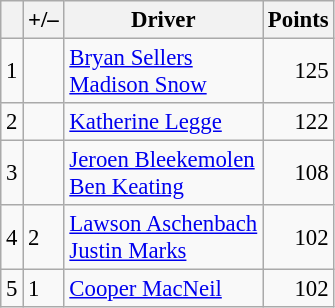<table class="wikitable" style="font-size: 95%;">
<tr>
<th scope="col"></th>
<th scope="col">+/–</th>
<th scope="col">Driver</th>
<th scope="col">Points</th>
</tr>
<tr>
<td align=center>1</td>
<td align="left"></td>
<td> <a href='#'>Bryan Sellers</a><br> <a href='#'>Madison Snow</a></td>
<td align=right>125</td>
</tr>
<tr>
<td align=center>2</td>
<td align="left"></td>
<td> <a href='#'>Katherine Legge</a></td>
<td align=right>122</td>
</tr>
<tr>
<td align=center>3</td>
<td align="left"></td>
<td> <a href='#'>Jeroen Bleekemolen</a><br> <a href='#'>Ben Keating</a></td>
<td align=right>108</td>
</tr>
<tr>
<td align=center>4</td>
<td align="left"> 2</td>
<td> <a href='#'>Lawson Aschenbach</a><br> <a href='#'>Justin Marks</a></td>
<td align=right>102</td>
</tr>
<tr>
<td align=center>5</td>
<td align="left"> 1</td>
<td> <a href='#'>Cooper MacNeil</a></td>
<td align=right>102</td>
</tr>
</table>
